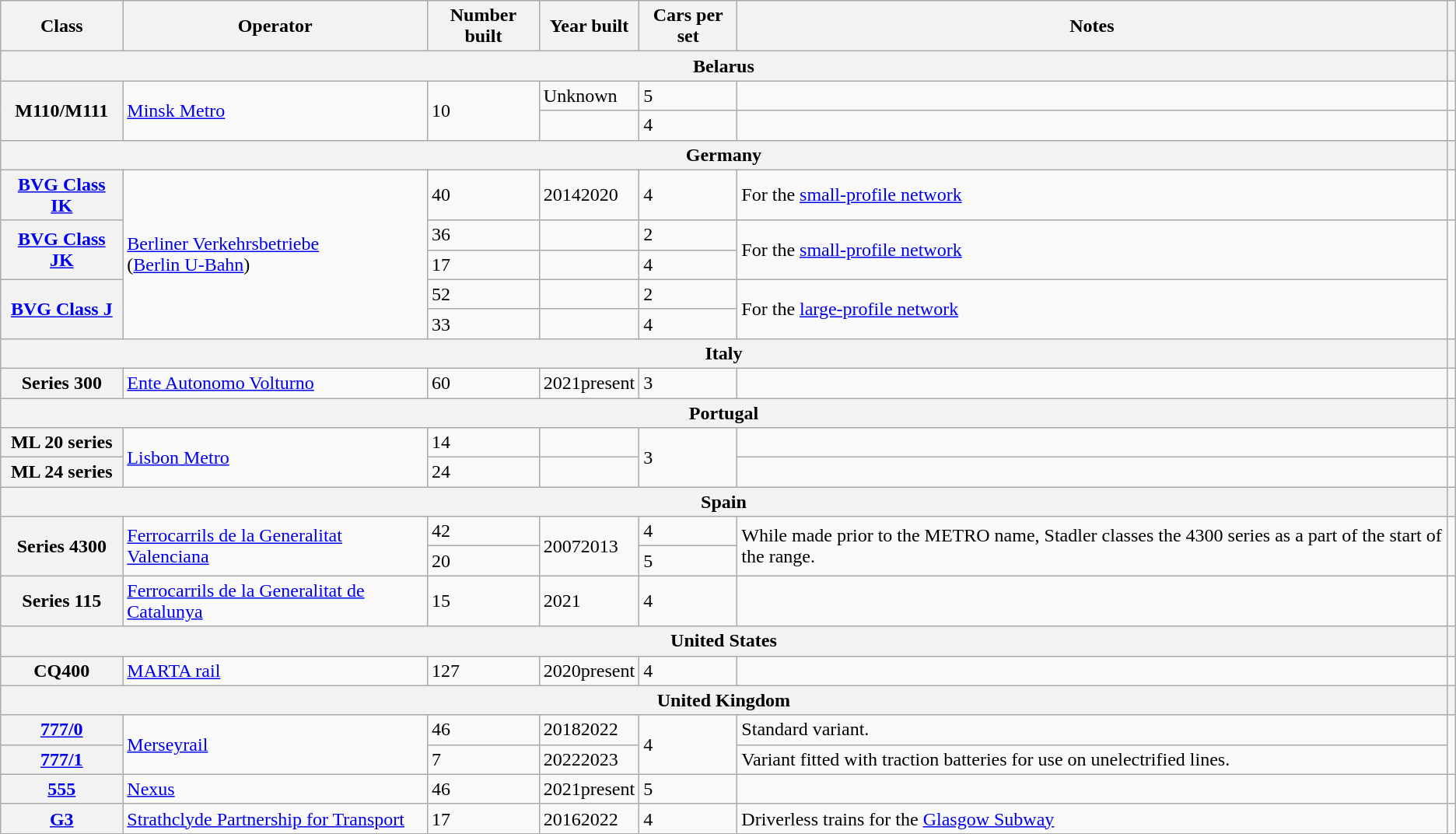<table class="wikitable">
<tr>
<th>Class</th>
<th>Operator</th>
<th>Number built</th>
<th>Year built</th>
<th>Cars per set</th>
<th>Notes</th>
<th></th>
</tr>
<tr>
<th colspan="6">Belarus</th>
<th></th>
</tr>
<tr>
<th rowspan="2">M110/M111</th>
<td rowspan="2"><a href='#'>Minsk Metro</a></td>
<td rowspan="2">10</td>
<td>Unknown</td>
<td>5</td>
<td></td>
<td></td>
</tr>
<tr>
<td></td>
<td>4</td>
<td></td>
<td></td>
</tr>
<tr>
<th colspan="6">Germany</th>
<th></th>
</tr>
<tr>
<th><a href='#'>BVG Class IK</a></th>
<td rowspan="5"><a href='#'>Berliner Verkehrsbetriebe</a><br>(<a href='#'>Berlin U-Bahn</a>)</td>
<td>40</td>
<td>20142020</td>
<td>4</td>
<td>For the <a href='#'>small-profile network</a></td>
<td></td>
</tr>
<tr>
<th rowspan="2"><a href='#'>BVG Class JK</a></th>
<td>36</td>
<td></td>
<td>2</td>
<td rowspan="2">For the <a href='#'>small-profile network</a></td>
<td rowspan="4"></td>
</tr>
<tr>
<td>17</td>
<td></td>
<td>4</td>
</tr>
<tr>
<th rowspan="2"><a href='#'>BVG Class J</a></th>
<td>52</td>
<td></td>
<td>2</td>
<td rowspan="2">For the <a href='#'>large-profile network</a></td>
</tr>
<tr>
<td>33</td>
<td></td>
<td>4</td>
</tr>
<tr>
<th colspan="6">Italy</th>
<th></th>
</tr>
<tr>
<th>Series 300</th>
<td><a href='#'>Ente Autonomo Volturno</a></td>
<td>60</td>
<td>2021present</td>
<td>3</td>
<td></td>
<td></td>
</tr>
<tr>
<th colspan="6">Portugal</th>
<th></th>
</tr>
<tr>
<th>ML 20 series</th>
<td rowspan="2"><a href='#'>Lisbon Metro</a></td>
<td>14</td>
<td></td>
<td rowspan="2">3</td>
<td></td>
<td></td>
</tr>
<tr>
<th>ML 24 series</th>
<td>24</td>
<td></td>
<td></td>
<td></td>
</tr>
<tr>
<th colspan="6">Spain</th>
<th></th>
</tr>
<tr>
<th rowspan="2">Series 4300</th>
<td rowspan="2"><a href='#'>Ferrocarrils de la Generalitat Valenciana</a></td>
<td>42</td>
<td rowspan="2">20072013</td>
<td>4</td>
<td rowspan="2">While made prior to the METRO name, Stadler classes the 4300 series as a part of the start of the range.</td>
<td rowspan="2"></td>
</tr>
<tr>
<td>20</td>
<td>5</td>
</tr>
<tr>
<th>Series 115</th>
<td><a href='#'>Ferrocarrils de la Generalitat de Catalunya</a></td>
<td>15</td>
<td>2021</td>
<td>4</td>
<td></td>
<td></td>
</tr>
<tr>
<th colspan="6">United States</th>
<th></th>
</tr>
<tr>
<th>CQ400</th>
<td><a href='#'>MARTA rail</a></td>
<td>127</td>
<td>2020present</td>
<td>4</td>
<td></td>
<td></td>
</tr>
<tr>
<th colspan="6">United Kingdom</th>
<th></th>
</tr>
<tr>
<th><a href='#'>777/0</a></th>
<td rowspan="2"><a href='#'>Merseyrail</a></td>
<td>46</td>
<td>20182022</td>
<td rowspan="2">4</td>
<td>Standard variant.</td>
<td rowspan="2"></td>
</tr>
<tr>
<th><a href='#'>777/1</a></th>
<td>7</td>
<td>20222023</td>
<td>Variant fitted with traction batteries for use on unelectrified lines.</td>
</tr>
<tr>
<th><a href='#'>555</a></th>
<td><a href='#'>Nexus</a></td>
<td>46</td>
<td>2021present</td>
<td>5</td>
<td></td>
<td></td>
</tr>
<tr>
<th><a href='#'>G3</a></th>
<td><a href='#'>Strathclyde Partnership for Transport</a></td>
<td>17</td>
<td>20162022</td>
<td>4</td>
<td>Driverless trains for the <a href='#'>Glasgow Subway</a></td>
<td></td>
</tr>
</table>
